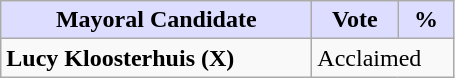<table class="wikitable">
<tr>
<th style="background:#ddf; width:200px;">Mayoral Candidate </th>
<th style="background:#ddf; width:50px;">Vote</th>
<th style="background:#ddf; width:30px;">%</th>
</tr>
<tr>
<td><strong>Lucy Kloosterhuis (X)</strong></td>
<td colspan="2">Acclaimed</td>
</tr>
</table>
